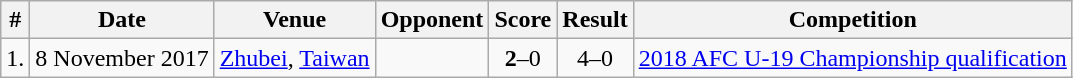<table class="wikitable">
<tr>
<th>#</th>
<th>Date</th>
<th>Venue</th>
<th>Opponent</th>
<th>Score</th>
<th>Result</th>
<th>Competition</th>
</tr>
<tr>
<td>1.</td>
<td>8 November 2017</td>
<td><a href='#'>Zhubei</a>, <a href='#'>Taiwan</a></td>
<td></td>
<td align=center><strong>2</strong>–0</td>
<td align=center>4–0</td>
<td><a href='#'>2018 AFC U-19 Championship qualification</a></td>
</tr>
</table>
